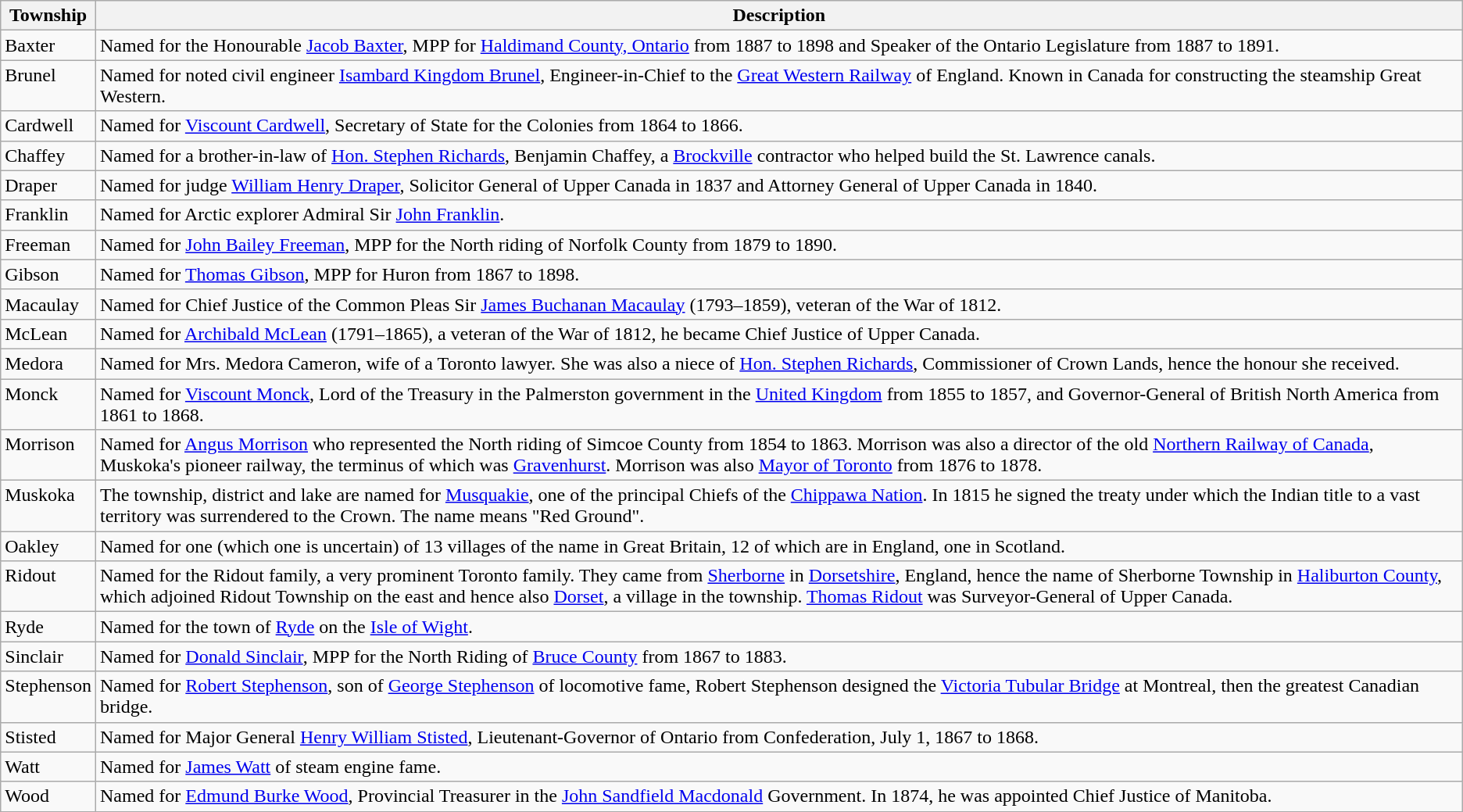<table class = "wikitable">
<tr>
<th>Township</th>
<th>Description</th>
</tr>
<tr valign ="top">
<td>Baxter</td>
<td>Named for the Honourable <a href='#'>Jacob Baxter</a>, MPP for <a href='#'>Haldimand County, Ontario</a> from 1887 to 1898 and Speaker of the Ontario Legislature from 1887 to 1891.</td>
</tr>
<tr valign ="top">
<td>Brunel</td>
<td>Named for noted civil engineer <a href='#'>Isambard Kingdom Brunel</a>, Engineer-in-Chief to the <a href='#'>Great Western Railway</a> of England. Known in Canada for constructing the steamship Great Western.</td>
</tr>
<tr valign ="top">
<td>Cardwell</td>
<td>Named for <a href='#'>Viscount Cardwell</a>, Secretary of State for the Colonies from 1864 to 1866.</td>
</tr>
<tr valign ="top">
<td>Chaffey</td>
<td>Named for a brother-in-law of <a href='#'>Hon. Stephen Richards</a>, Benjamin Chaffey, a <a href='#'>Brockville</a> contractor who helped build the St. Lawrence canals.</td>
</tr>
<tr valign ="top">
<td>Draper</td>
<td>Named for judge <a href='#'>William Henry Draper</a>, Solicitor General of Upper Canada in 1837 and Attorney General of Upper Canada in 1840.</td>
</tr>
<tr valign ="top">
<td>Franklin</td>
<td>Named for Arctic explorer Admiral Sir <a href='#'>John Franklin</a>.</td>
</tr>
<tr valign ="top">
<td>Freeman</td>
<td>Named for <a href='#'>John Bailey Freeman</a>, MPP for the North riding of Norfolk County from 1879 to 1890.</td>
</tr>
<tr valign ="top">
<td>Gibson</td>
<td>Named for <a href='#'>Thomas Gibson</a>, MPP for Huron from 1867 to 1898.</td>
</tr>
<tr valign ="top">
<td>Macaulay</td>
<td>Named for Chief Justice of the Common Pleas Sir <a href='#'>James Buchanan Macaulay</a> (1793–1859), veteran of the War of 1812.</td>
</tr>
<tr valign ="top">
<td>McLean</td>
<td>Named for <a href='#'>Archibald McLean</a> (1791–1865), a veteran of the War of 1812, he became Chief Justice of Upper Canada.</td>
</tr>
<tr valign ="top">
<td>Medora</td>
<td>Named for Mrs. Medora Cameron, wife of a Toronto lawyer. She was also a niece of <a href='#'>Hon. Stephen Richards</a>, Commissioner of Crown Lands, hence the honour she received.</td>
</tr>
<tr valign ="top">
<td>Monck</td>
<td>Named for <a href='#'>Viscount Monck</a>, Lord of the Treasury in the Palmerston government in the <a href='#'>United Kingdom</a> from 1855 to 1857, and Governor-General of British North America from 1861 to 1868.</td>
</tr>
<tr valign ="top">
<td>Morrison</td>
<td>Named for <a href='#'>Angus Morrison</a> who represented the North riding of Simcoe County from 1854 to 1863. Morrison was also a director of the old <a href='#'>Northern Railway of Canada</a>, Muskoka's pioneer railway, the terminus of which was <a href='#'>Gravenhurst</a>. Morrison was also <a href='#'>Mayor of Toronto</a> from 1876 to 1878.</td>
</tr>
<tr valign ="top">
<td>Muskoka</td>
<td>The township, district and lake are named for <a href='#'>Musquakie</a>, one of the principal Chiefs of the <a href='#'>Chippawa Nation</a>. In 1815 he signed the treaty under which the Indian title to a vast territory was surrendered to the Crown. The name means "Red Ground".</td>
</tr>
<tr valign ="top">
<td>Oakley</td>
<td>Named for one (which one is uncertain) of 13 villages of the name in Great Britain, 12 of which are in England, one in Scotland.</td>
</tr>
<tr valign ="top">
<td>Ridout</td>
<td>Named for the Ridout family, a very prominent Toronto family. They came from <a href='#'>Sherborne</a> in <a href='#'>Dorsetshire</a>, England, hence the name of Sherborne Township in <a href='#'>Haliburton County</a>, which adjoined Ridout Township on the east and hence also <a href='#'>Dorset</a>, a village in the township. <a href='#'>Thomas Ridout</a> was Surveyor-General of Upper Canada.</td>
</tr>
<tr valign ="top">
<td>Ryde</td>
<td>Named for the town of <a href='#'>Ryde</a> on the <a href='#'>Isle of Wight</a>.</td>
</tr>
<tr valign ="top">
<td>Sinclair</td>
<td>Named for <a href='#'>Donald Sinclair</a>, MPP for the North Riding of <a href='#'>Bruce County</a> from 1867 to 1883.</td>
</tr>
<tr valign ="top">
<td>Stephenson</td>
<td>Named for <a href='#'>Robert Stephenson</a>, son of <a href='#'>George Stephenson</a> of locomotive fame, Robert Stephenson designed the <a href='#'>Victoria Tubular Bridge</a> at Montreal, then the greatest Canadian bridge.</td>
</tr>
<tr valign ="top">
<td>Stisted</td>
<td>Named for Major General <a href='#'>Henry William Stisted</a>, Lieutenant-Governor of Ontario from Confederation, July 1, 1867 to 1868.</td>
</tr>
<tr valign ="top">
<td>Watt</td>
<td>Named for <a href='#'>James Watt</a> of steam engine fame.</td>
</tr>
<tr valign ="top">
<td>Wood</td>
<td>Named for <a href='#'>Edmund Burke Wood</a>, Provincial Treasurer in the <a href='#'>John Sandfield Macdonald</a> Government. In 1874, he was appointed Chief Justice of Manitoba.</td>
</tr>
</table>
